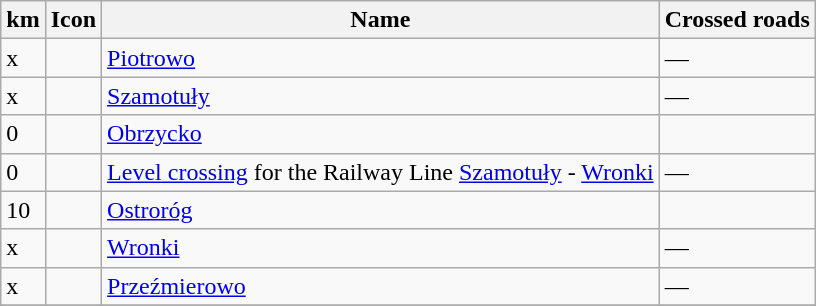<table class=wikitable>
<tr>
<th>km</th>
<th>Icon</th>
<th>Name</th>
<th>Crossed roads</th>
</tr>
<tr>
<td>x</td>
<td></td>
<td> <a href='#'>Piotrowo</a></td>
<td>—</td>
</tr>
<tr>
<td>x</td>
<td></td>
<td> <a href='#'>Szamotuły</a></td>
<td>—</td>
</tr>
<tr>
<td>0</td>
<td></td>
<td><a href='#'>Obrzycko</a></td>
<td></td>
</tr>
<tr>
<td>0</td>
<td></td>
<td><a href='#'>Level crossing</a> for the Railway Line <a href='#'>Szamotuły</a> - <a href='#'>Wronki</a></td>
<td>—</td>
</tr>
<tr>
<td>10</td>
<td></td>
<td><a href='#'>Ostroróg</a></td>
<td></td>
</tr>
<tr>
<td>x</td>
<td></td>
<td> <a href='#'>Wronki</a></td>
<td>—</td>
</tr>
<tr>
<td>x</td>
<td></td>
<td> <a href='#'>Przeźmierowo</a></td>
<td>—</td>
</tr>
<tr>
</tr>
</table>
